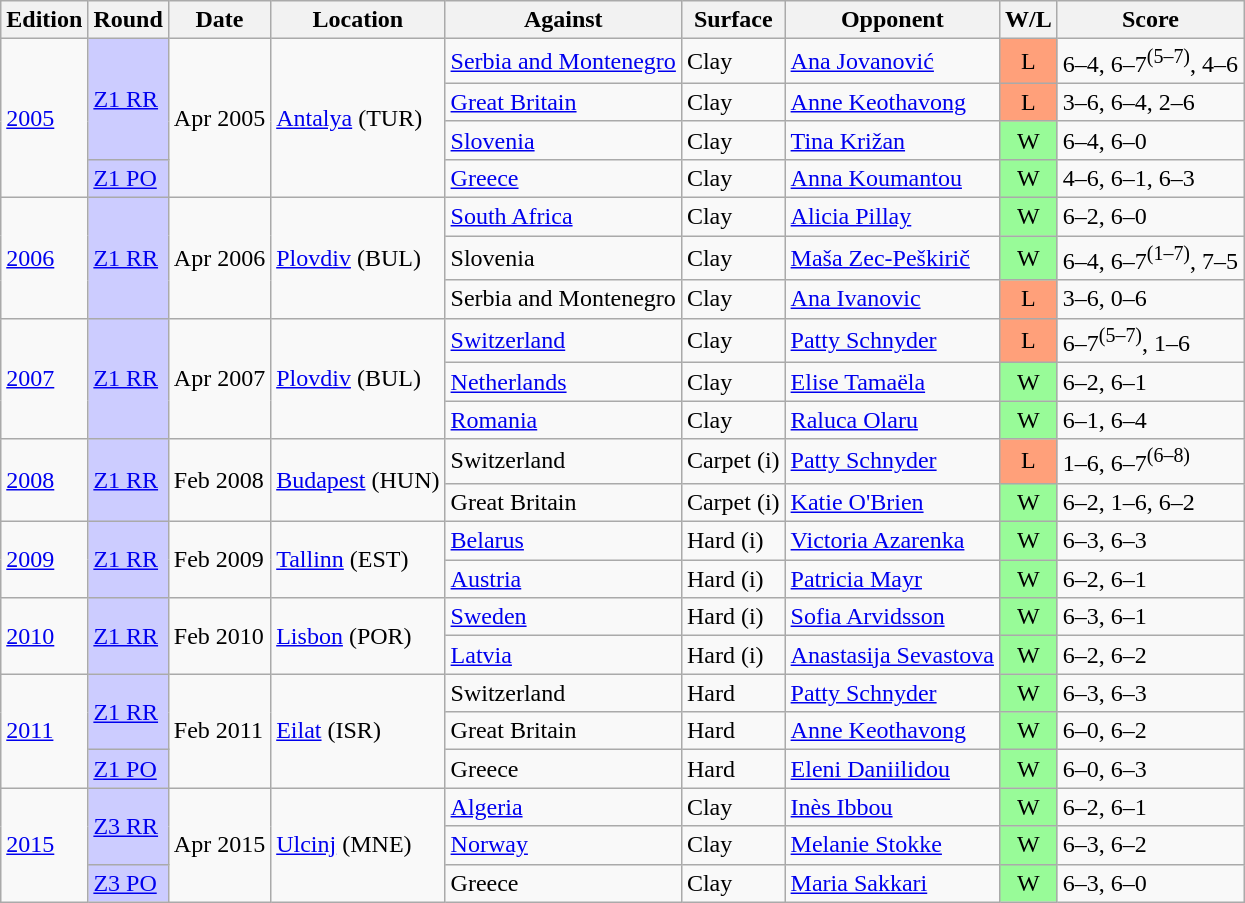<table class="wikitable sortable">
<tr>
<th>Edition</th>
<th>Round</th>
<th>Date</th>
<th>Location</th>
<th>Against</th>
<th>Surface</th>
<th>Opponent</th>
<th>W/L</th>
<th>Score</th>
</tr>
<tr>
<td rowspan="4"><a href='#'>2005</a></td>
<td bgcolor=#ccf rowspan="3"><a href='#'>Z1 RR</a></td>
<td rowspan="4">Apr 2005</td>
<td rowspan=4><a href='#'>Antalya</a> (TUR)</td>
<td> <a href='#'>Serbia and Montenegro</a></td>
<td>Clay</td>
<td><a href='#'>Ana Jovanović</a></td>
<td style="text-align:center; background:#ffa07a;">L</td>
<td>6–4, 6–7<sup>(5–7)</sup>, 4–6</td>
</tr>
<tr>
<td> <a href='#'>Great Britain</a></td>
<td>Clay</td>
<td><a href='#'>Anne Keothavong</a></td>
<td style="text-align:center; background:#ffa07a;">L</td>
<td>3–6, 6–4, 2–6</td>
</tr>
<tr>
<td> <a href='#'>Slovenia</a></td>
<td>Clay</td>
<td><a href='#'>Tina Križan</a></td>
<td style="text-align:center; background:#98fb98;">W</td>
<td>6–4, 6–0</td>
</tr>
<tr>
<td bgcolor=#ccf><a href='#'>Z1 PO</a></td>
<td> <a href='#'>Greece</a></td>
<td>Clay</td>
<td><a href='#'>Anna Koumantou</a></td>
<td style="text-align:center; background:#98fb98;">W</td>
<td>4–6, 6–1, 6–3</td>
</tr>
<tr>
<td rowspan="3"><a href='#'>2006</a></td>
<td bgcolor=#ccf  rowspan="3"><a href='#'>Z1 RR</a></td>
<td rowspan="3">Apr 2006</td>
<td rowspan=3><a href='#'>Plovdiv</a> (BUL)</td>
<td> <a href='#'>South Africa</a></td>
<td>Clay</td>
<td><a href='#'>Alicia Pillay</a></td>
<td style="text-align:center; background:#98fb98;">W</td>
<td>6–2, 6–0</td>
</tr>
<tr>
<td> Slovenia</td>
<td>Clay</td>
<td><a href='#'>Maša Zec-Peškirič</a></td>
<td style="text-align:center; background:#98fb98;">W</td>
<td>6–4, 6–7<sup>(1–7)</sup>, 7–5</td>
</tr>
<tr>
<td> Serbia and Montenegro</td>
<td>Clay</td>
<td><a href='#'>Ana Ivanovic</a></td>
<td style="text-align:center; background:#ffa07a;">L</td>
<td>3–6, 0–6</td>
</tr>
<tr>
<td rowspan=3><a href='#'>2007</a></td>
<td bgcolor=#ccf rowspan="3"><a href='#'>Z1 RR</a></td>
<td rowspan="3">Apr 2007</td>
<td rowspan=3><a href='#'>Plovdiv</a> (BUL)</td>
<td> <a href='#'>Switzerland</a></td>
<td>Clay</td>
<td><a href='#'>Patty Schnyder</a></td>
<td style="text-align:center; background:#ffa07a;">L</td>
<td>6–7<sup>(5–7)</sup>, 1–6</td>
</tr>
<tr>
<td> <a href='#'>Netherlands</a></td>
<td>Clay</td>
<td><a href='#'>Elise Tamaëla</a></td>
<td style="text-align:center; background:#98fb98;">W</td>
<td>6–2, 6–1</td>
</tr>
<tr>
<td> <a href='#'>Romania</a></td>
<td>Clay</td>
<td><a href='#'>Raluca Olaru</a></td>
<td style="text-align:center; background:#98fb98;">W</td>
<td>6–1, 6–4</td>
</tr>
<tr>
<td rowspan=2><a href='#'>2008</a></td>
<td bgcolor=#ccf rowspan="2"><a href='#'>Z1 RR</a></td>
<td rowspan="2">Feb 2008</td>
<td rowspan=2><a href='#'>Budapest</a> (HUN)</td>
<td> Switzerland</td>
<td>Carpet (i)</td>
<td><a href='#'>Patty Schnyder</a></td>
<td style="text-align:center; background:#ffa07a;">L</td>
<td>1–6, 6–7<sup>(6–8)</sup></td>
</tr>
<tr>
<td> Great Britain</td>
<td>Carpet (i)</td>
<td><a href='#'>Katie O'Brien</a></td>
<td style="text-align:center; background:#98fb98;">W</td>
<td>6–2, 1–6, 6–2</td>
</tr>
<tr>
<td rowspan=2><a href='#'>2009</a></td>
<td bgcolor=#ccf rowspan="2"><a href='#'>Z1 RR</a></td>
<td rowspan="2">Feb 2009</td>
<td rowspan=2><a href='#'>Tallinn</a> (EST)</td>
<td> <a href='#'>Belarus</a></td>
<td>Hard (i)</td>
<td><a href='#'>Victoria Azarenka</a></td>
<td style="text-align:center; background:#98fb98;">W</td>
<td>6–3, 6–3</td>
</tr>
<tr>
<td> <a href='#'>Austria</a></td>
<td>Hard (i)</td>
<td><a href='#'>Patricia Mayr</a></td>
<td style="text-align:center; background:#98fb98;">W</td>
<td>6–2, 6–1</td>
</tr>
<tr>
<td rowspan=2><a href='#'>2010</a></td>
<td bgcolor=#ccf rowspan="2"><a href='#'>Z1 RR</a></td>
<td rowspan="2">Feb 2010</td>
<td rowspan=2><a href='#'>Lisbon</a> (POR)</td>
<td> <a href='#'>Sweden</a></td>
<td>Hard (i)</td>
<td><a href='#'>Sofia Arvidsson</a></td>
<td style="text-align:center; background:#98fb98;">W</td>
<td>6–3, 6–1</td>
</tr>
<tr>
<td> <a href='#'>Latvia</a></td>
<td>Hard (i)</td>
<td><a href='#'>Anastasija Sevastova</a></td>
<td style="text-align:center; background:#98fb98;">W</td>
<td>6–2, 6–2</td>
</tr>
<tr>
<td rowspan=3><a href='#'>2011</a></td>
<td bgcolor=#ccf rowspan="2"><a href='#'>Z1 RR</a></td>
<td rowspan="3">Feb 2011</td>
<td rowspan=3><a href='#'>Eilat</a> (ISR)</td>
<td> Switzerland</td>
<td>Hard</td>
<td><a href='#'>Patty Schnyder</a></td>
<td style="text-align:center; background:#98fb98;">W</td>
<td>6–3, 6–3</td>
</tr>
<tr>
<td> Great Britain</td>
<td>Hard</td>
<td><a href='#'>Anne Keothavong</a></td>
<td style="text-align:center; background:#98fb98;">W</td>
<td>6–0, 6–2</td>
</tr>
<tr>
<td bgcolor=#ccf><a href='#'>Z1 PO</a></td>
<td> Greece</td>
<td>Hard</td>
<td><a href='#'>Eleni Daniilidou</a></td>
<td style="text-align:center; background:#98fb98;">W</td>
<td>6–0, 6–3</td>
</tr>
<tr>
<td rowspan=3><a href='#'>2015</a></td>
<td bgcolor=#ccf rowspan="2"><a href='#'>Z3 RR</a></td>
<td rowspan="3">Apr 2015</td>
<td rowspan=3><a href='#'>Ulcinj</a> (MNE)</td>
<td> <a href='#'>Algeria</a></td>
<td>Clay</td>
<td><a href='#'>Inès Ibbou</a></td>
<td style="text-align:center; background:#98fb98;">W</td>
<td>6–2, 6–1</td>
</tr>
<tr>
<td> <a href='#'>Norway</a></td>
<td>Clay</td>
<td><a href='#'>Melanie Stokke</a></td>
<td style="text-align:center; background:#98fb98;">W</td>
<td>6–3, 6–2</td>
</tr>
<tr>
<td bgcolor=#ccf><a href='#'>Z3 PO</a></td>
<td> Greece</td>
<td>Clay</td>
<td><a href='#'>Maria Sakkari</a></td>
<td style="text-align:center; background:#98fb98;">W</td>
<td>6–3, 6–0</td>
</tr>
</table>
